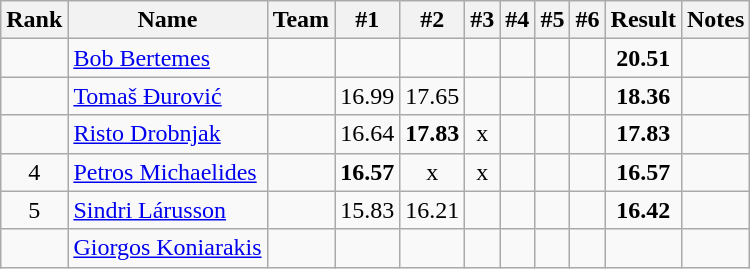<table class="wikitable sortable" style="text-align:center">
<tr>
<th>Rank</th>
<th>Name</th>
<th>Team</th>
<th>#1</th>
<th>#2</th>
<th>#3</th>
<th>#4</th>
<th>#5</th>
<th>#6</th>
<th>Result</th>
<th>Notes</th>
</tr>
<tr>
<td></td>
<td align="left"><a href='#'>Bob Bertemes</a></td>
<td align=left></td>
<td></td>
<td></td>
<td></td>
<td></td>
<td></td>
<td></td>
<td><strong>20.51</strong></td>
<td></td>
</tr>
<tr>
<td></td>
<td align="left"><a href='#'>Tomaš Đurović</a></td>
<td align=left></td>
<td>16.99</td>
<td>17.65</td>
<td></td>
<td></td>
<td></td>
<td></td>
<td><strong>18.36</strong></td>
<td></td>
</tr>
<tr>
<td></td>
<td align="left"><a href='#'>Risto Drobnjak</a></td>
<td align=left></td>
<td>16.64</td>
<td><strong>17.83</strong></td>
<td>x</td>
<td></td>
<td></td>
<td></td>
<td><strong>17.83</strong></td>
<td></td>
</tr>
<tr>
<td>4</td>
<td align="left"><a href='#'>Petros Michaelides</a></td>
<td align=left></td>
<td><strong>16.57</strong></td>
<td>x</td>
<td>x</td>
<td></td>
<td></td>
<td></td>
<td><strong>16.57</strong></td>
<td></td>
</tr>
<tr>
<td>5</td>
<td align="left"><a href='#'>Sindri Lárusson</a></td>
<td align=left></td>
<td>15.83</td>
<td>16.21</td>
<td></td>
<td></td>
<td></td>
<td></td>
<td><strong>16.42</strong></td>
<td></td>
</tr>
<tr>
<td></td>
<td align="left"><a href='#'>Giorgos Koniarakis</a></td>
<td align=left></td>
<td></td>
<td></td>
<td></td>
<td></td>
<td></td>
<td></td>
<td><strong></strong></td>
<td></td>
</tr>
</table>
